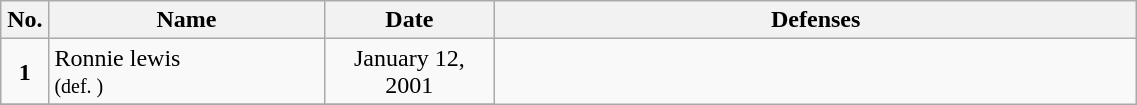<table class="wikitable" style="width:60%; font-size:100%;">
<tr>
<th style= width:1%;">No.</th>
<th style= width:21%;">Name</th>
<th style=width:13%;">Date</th>
<th style= width:49%;">Defenses</th>
</tr>
<tr>
<td align=center><strong>1</strong></td>
<td align=left> Ronnie lewis<br><small>(def. )</small></td>
<td align=center>January 12, 2001</td>
</tr>
<tr>
</tr>
</table>
